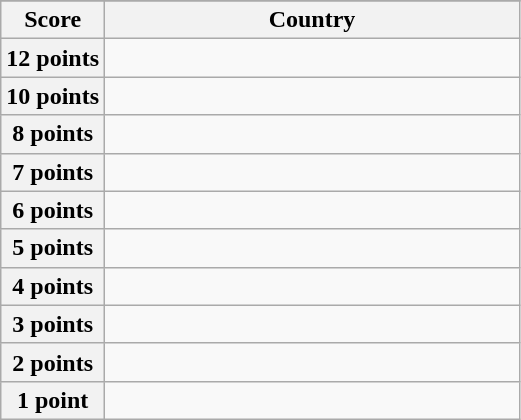<table class="wikitable">
<tr>
</tr>
<tr>
<th scope="col" width="20%">Score</th>
<th scope="col">Country</th>
</tr>
<tr>
<th scope="row">12 points</th>
<td></td>
</tr>
<tr>
<th scope="row">10 points</th>
<td></td>
</tr>
<tr>
<th scope="row">8 points</th>
<td></td>
</tr>
<tr>
<th scope="row">7 points</th>
<td></td>
</tr>
<tr>
<th scope="row">6 points</th>
<td></td>
</tr>
<tr>
<th scope="row">5 points</th>
<td></td>
</tr>
<tr>
<th scope="row">4 points</th>
<td></td>
</tr>
<tr>
<th scope="row">3 points</th>
<td></td>
</tr>
<tr>
<th scope="row">2 points</th>
<td></td>
</tr>
<tr>
<th scope="row">1 point</th>
<td></td>
</tr>
</table>
